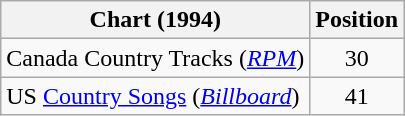<table class="wikitable sortable">
<tr>
<th scope="col">Chart (1994)</th>
<th scope="col">Position</th>
</tr>
<tr>
<td>Canada Country Tracks (<em><a href='#'>RPM</a></em>)</td>
<td align="center">30</td>
</tr>
<tr>
<td>US <a href='#'>Country Songs</a> (<em><a href='#'>Billboard</a></em>)</td>
<td align="center">41</td>
</tr>
</table>
